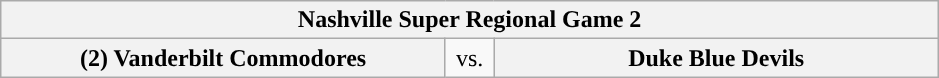<table class="wikitable">
<tr>
<th style="width: 604px;" colspan=3>Nashville Super Regional Game 2</th>
</tr>
<tr>
<th style="width: 289px; ">(2) Vanderbilt Commodores</th>
<td style="width: 25px; text-align:center">vs.</td>
<th style="width: 289px; ">Duke Blue Devils</th>
</tr>
</table>
